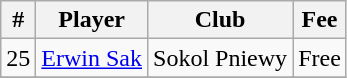<table class="wikitable" style="text-align: center">
<tr>
<th>#</th>
<th>Player</th>
<th>Club</th>
<th>Fee</th>
</tr>
<tr>
<td>25</td>
<td><a href='#'>Erwin Sak</a></td>
<td>Sokol Pniewy</td>
<td>Free</td>
</tr>
<tr>
</tr>
</table>
